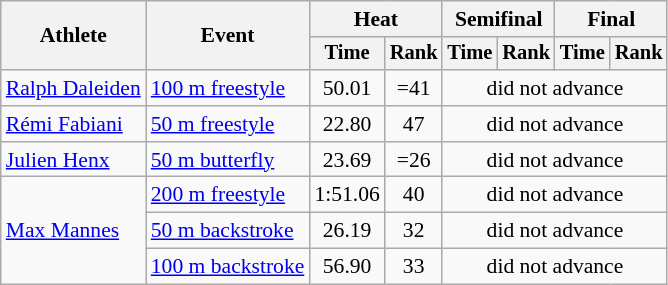<table class="wikitable" style="text-align:center; font-size:90%">
<tr>
<th rowspan="2">Athlete</th>
<th rowspan="2">Event</th>
<th colspan="2">Heat</th>
<th colspan="2">Semifinal</th>
<th colspan="2">Final</th>
</tr>
<tr style="font-size:95%">
<th>Time</th>
<th>Rank</th>
<th>Time</th>
<th>Rank</th>
<th>Time</th>
<th>Rank</th>
</tr>
<tr>
<td align=left><a href='#'>Ralph Daleiden</a></td>
<td align=left><a href='#'>100 m freestyle</a></td>
<td>50.01</td>
<td>=41</td>
<td colspan=4>did not advance</td>
</tr>
<tr>
<td align=left><a href='#'>Rémi Fabiani</a></td>
<td align=left><a href='#'>50 m freestyle</a></td>
<td>22.80</td>
<td>47</td>
<td colspan=4>did not advance</td>
</tr>
<tr>
<td align=left><a href='#'>Julien Henx</a></td>
<td align=left><a href='#'>50 m butterfly</a></td>
<td>23.69</td>
<td>=26</td>
<td colspan=4>did not advance</td>
</tr>
<tr>
<td rowspan=3 align=left><a href='#'>Max Mannes</a></td>
<td align=left><a href='#'>200 m freestyle</a></td>
<td>1:51.06</td>
<td>40</td>
<td colspan=4>did not advance</td>
</tr>
<tr>
<td align=left><a href='#'>50 m backstroke</a></td>
<td>26.19</td>
<td>32</td>
<td colspan=4>did not advance</td>
</tr>
<tr>
<td align=left><a href='#'>100 m backstroke</a></td>
<td>56.90</td>
<td>33</td>
<td colspan=4>did not advance</td>
</tr>
</table>
